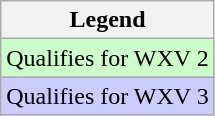<table class="wikitable">
<tr>
<th>Legend</th>
</tr>
<tr bgcolor=ccffcc>
<td>Qualifies for WXV 2</td>
</tr>
<tr bgcolor=ccccff>
<td>Qualifies for WXV 3</td>
</tr>
</table>
